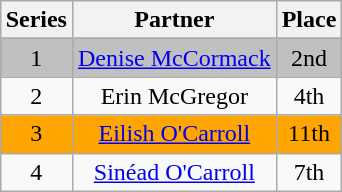<table class="wikitable sortable" style="margin:auto; text-align:center;">
<tr>
<th>Series</th>
<th>Partner</th>
<th>Place</th>
</tr>
<tr>
</tr>
<tr bgcolor="silver">
<td>1</td>
<td><a href='#'>Denise McCormack</a></td>
<td>2nd</td>
</tr>
<tr>
<td>2</td>
<td>Erin McGregor</td>
<td>4th</td>
</tr>
<tr bgcolor="orange">
<td>3</td>
<td><a href='#'>Eilish O'Carroll</a></td>
<td>11th</td>
</tr>
<tr>
<td>4</td>
<td><a href='#'>Sinéad O'Carroll</a></td>
<td>7th</td>
</tr>
</table>
